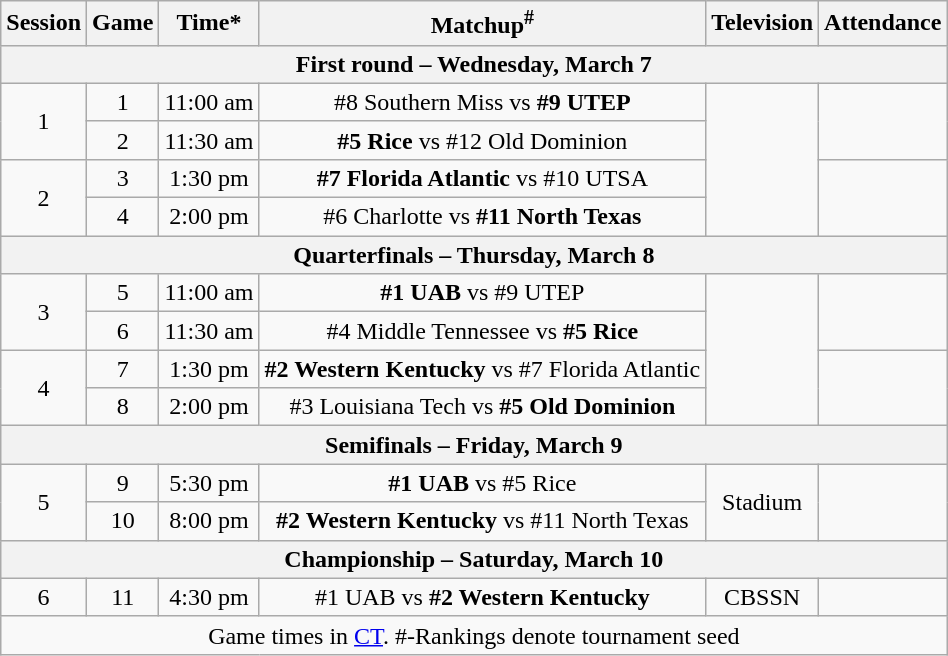<table class="wikitable" style="text-align:center">
<tr>
<th>Session</th>
<th>Game</th>
<th>Time*</th>
<th>Matchup<sup>#</sup></th>
<th>Television</th>
<th>Attendance</th>
</tr>
<tr>
<th colspan=6>First round – Wednesday, March 7</th>
</tr>
<tr>
<td rowspan=2>1</td>
<td>1</td>
<td>11:00 am</td>
<td>#8 Southern Miss vs <strong>#9 UTEP</strong></td>
<td rowspan=4></td>
<td rowspan=2></td>
</tr>
<tr>
<td>2</td>
<td>11:30 am</td>
<td><strong>#5 Rice</strong> vs #12 Old Dominion</td>
</tr>
<tr>
<td rowspan=2>2</td>
<td>3</td>
<td>1:30 pm</td>
<td><strong>#7 Florida Atlantic</strong> vs #10 UTSA</td>
<td rowspan=2></td>
</tr>
<tr>
<td>4</td>
<td>2:00 pm</td>
<td>#6 Charlotte vs <strong>#11 North Texas</strong></td>
</tr>
<tr>
<th colspan=6>Quarterfinals – Thursday, March 8</th>
</tr>
<tr>
<td rowspan=2>3</td>
<td>5</td>
<td>11:00 am</td>
<td><strong>#1 UAB</strong> vs #9 UTEP</td>
<td rowspan=4></td>
<td rowspan=2></td>
</tr>
<tr>
<td>6</td>
<td>11:30 am</td>
<td>#4 Middle Tennessee vs <strong>#5 Rice</strong></td>
</tr>
<tr>
<td rowspan=2>4</td>
<td>7</td>
<td>1:30 pm</td>
<td><strong>#2 Western Kentucky</strong> vs #7 Florida Atlantic</td>
<td rowspan=2></td>
</tr>
<tr>
<td>8</td>
<td>2:00 pm</td>
<td>#3 Louisiana Tech vs <strong>#5 Old Dominion</strong></td>
</tr>
<tr>
<th colspan=6>Semifinals – Friday, March 9</th>
</tr>
<tr>
<td rowspan=2>5</td>
<td>9</td>
<td>5:30 pm</td>
<td><strong>#1 UAB</strong> vs #5 Rice</td>
<td rowspan=2>Stadium</td>
<td rowspan=2></td>
</tr>
<tr>
<td>10</td>
<td>8:00 pm</td>
<td><strong>#2 Western Kentucky</strong> vs #11 North Texas</td>
</tr>
<tr>
<th colspan=6>Championship – Saturday, March 10</th>
</tr>
<tr>
<td>6</td>
<td>11</td>
<td>4:30 pm</td>
<td>#1 UAB vs <strong>#2 Western Kentucky</strong></td>
<td>CBSSN</td>
<td></td>
</tr>
<tr>
<td colspan=6>Game times in <a href='#'>CT</a>. #-Rankings denote tournament seed</td>
</tr>
</table>
